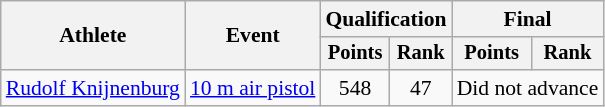<table class="wikitable" style="font-size:90%">
<tr>
<th rowspan="2">Athlete</th>
<th rowspan="2">Event</th>
<th colspan=2>Qualification</th>
<th colspan=2>Final</th>
</tr>
<tr style="font-size:95%">
<th>Points</th>
<th>Rank</th>
<th>Points</th>
<th>Rank</th>
</tr>
<tr align=center>
<td align=left><a href='#'>Rudolf Knijnenburg</a></td>
<td align=left><a href='#'>10 m air pistol</a></td>
<td>548</td>
<td>47</td>
<td colspan=2>Did not advance</td>
</tr>
</table>
